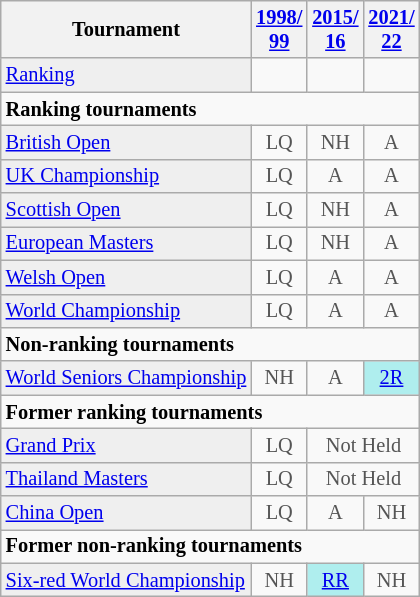<table class="wikitable" style="font-size:85%;">
<tr>
<th>Tournament</th>
<th><a href='#'>1998/<br>99</a></th>
<th><a href='#'>2015/<br>16</a></th>
<th><a href='#'>2021/<br>22</a></th>
</tr>
<tr>
<td style="background:#EFEFEF;"><a href='#'>Ranking</a></td>
<td align="center"></td>
<td align="center"></td>
<td align="center"></td>
</tr>
<tr>
<td colspan="10"><strong>Ranking tournaments</strong></td>
</tr>
<tr>
<td style="background:#EFEFEF;"><a href='#'>British Open</a></td>
<td align="center" style="color:#555555;">LQ</td>
<td align="center" style="color:#555555;">NH</td>
<td align="center" style="color:#555555;">A</td>
</tr>
<tr>
<td style="background:#EFEFEF;"><a href='#'>UK Championship</a></td>
<td align="center" style="color:#555555;">LQ</td>
<td align="center" style="color:#555555;">A</td>
<td align="center" style="color:#555555;">A</td>
</tr>
<tr>
<td style="background:#EFEFEF;"><a href='#'>Scottish Open</a></td>
<td align="center" style="color:#555555;">LQ</td>
<td align="center" style="color:#555555;">NH</td>
<td align="center" style="color:#555555;">A</td>
</tr>
<tr>
<td style="background:#EFEFEF;"><a href='#'>European Masters</a></td>
<td align="center" style="color:#555555;">LQ</td>
<td align="center" style="color:#555555;">NH</td>
<td align="center" style="color:#555555;">A</td>
</tr>
<tr>
<td style="background:#EFEFEF;"><a href='#'>Welsh Open</a></td>
<td align="center" style="color:#555555;">LQ</td>
<td align="center" style="color:#555555;">A</td>
<td align="center" style="color:#555555;">A</td>
</tr>
<tr>
<td style="background:#EFEFEF;"><a href='#'>World Championship</a></td>
<td align="center" style="color:#555555;">LQ</td>
<td align="center" style="color:#555555;">A</td>
<td align="center" style="color:#555555;">A</td>
</tr>
<tr>
<td colspan="10"><strong>Non-ranking tournaments</strong></td>
</tr>
<tr>
<td style="background:#EFEFEF;"><a href='#'>World Seniors Championship</a></td>
<td align="center" style="color:#555555;">NH</td>
<td align="center" style="color:#555555;">A</td>
<td align="center" style="background:#afeeee;"><a href='#'>2R</a></td>
</tr>
<tr>
<td colspan="10"><strong>Former ranking tournaments</strong></td>
</tr>
<tr>
<td style="background:#EFEFEF;"><a href='#'>Grand Prix</a></td>
<td align="center" style="color:#555555;">LQ</td>
<td align="center" colspan="2" style="color:#555555;">Not Held</td>
</tr>
<tr>
<td style="background:#EFEFEF;"><a href='#'>Thailand Masters</a></td>
<td align="center" style="color:#555555;">LQ</td>
<td align="center" colspan="2" style="color:#555555;">Not Held</td>
</tr>
<tr>
<td style="background:#EFEFEF;"><a href='#'>China Open</a></td>
<td align="center" style="color:#555555;">LQ</td>
<td align="center" style="color:#555555;">A</td>
<td align="center" style="color:#555555;">NH</td>
</tr>
<tr>
<td colspan="10"><strong>Former non-ranking tournaments</strong></td>
</tr>
<tr>
<td style="background:#EFEFEF;"><a href='#'>Six-red World Championship</a></td>
<td align="center" style="color:#555555;">NH</td>
<td align="center" style="background:#afeeee;"><a href='#'>RR</a></td>
<td align="center" style="color:#555555;">NH</td>
</tr>
</table>
